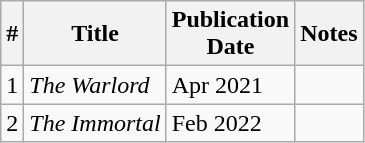<table class="wikitable">
<tr>
<th>#</th>
<th>Title</th>
<th>Publication<br>Date</th>
<th>Notes</th>
</tr>
<tr>
<td>1</td>
<td><em>The Warlord</em></td>
<td>Apr 2021</td>
<td></td>
</tr>
<tr>
<td>2</td>
<td><em>The Immortal</em></td>
<td>Feb 2022</td>
<td></td>
</tr>
</table>
